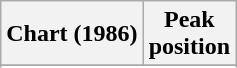<table class="wikitable sortable plainrowheaders" style="text-align:center">
<tr>
<th scope="col">Chart (1986)</th>
<th scope="col">Peak<br>position</th>
</tr>
<tr>
</tr>
<tr>
</tr>
</table>
